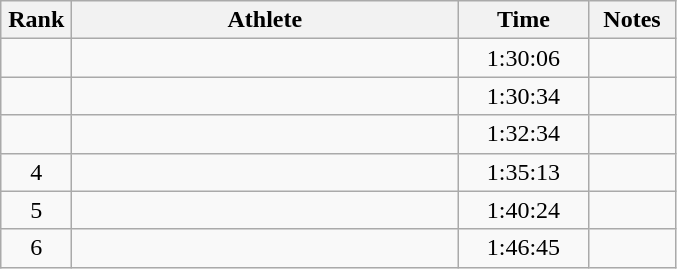<table class="wikitable" style="text-align:center">
<tr>
<th width=40>Rank</th>
<th width=250>Athlete</th>
<th width=80>Time</th>
<th width=50>Notes</th>
</tr>
<tr>
<td></td>
<td align=left></td>
<td>1:30:06</td>
<td></td>
</tr>
<tr>
<td></td>
<td align=left></td>
<td>1:30:34</td>
<td></td>
</tr>
<tr>
<td></td>
<td align=left></td>
<td>1:32:34</td>
<td></td>
</tr>
<tr>
<td>4</td>
<td align=left></td>
<td>1:35:13</td>
<td></td>
</tr>
<tr>
<td>5</td>
<td align=left></td>
<td>1:40:24</td>
<td></td>
</tr>
<tr>
<td>6</td>
<td align=left></td>
<td>1:46:45</td>
<td></td>
</tr>
</table>
